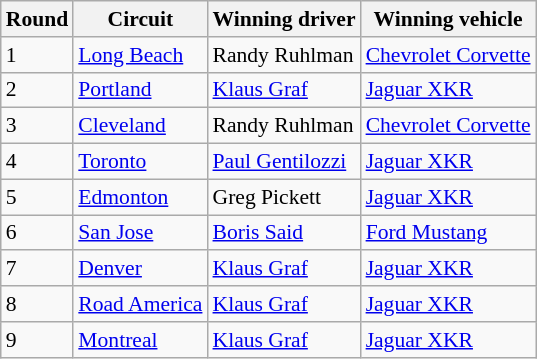<table class="wikitable" style="font-size: 90%;">
<tr>
<th>Round</th>
<th>Circuit</th>
<th>Winning driver</th>
<th>Winning vehicle</th>
</tr>
<tr>
<td>1</td>
<td><a href='#'>Long Beach</a></td>
<td> Randy Ruhlman</td>
<td><a href='#'>Chevrolet Corvette</a></td>
</tr>
<tr>
<td>2</td>
<td><a href='#'>Portland</a></td>
<td> <a href='#'>Klaus Graf</a></td>
<td><a href='#'>Jaguar XKR</a></td>
</tr>
<tr>
<td>3</td>
<td><a href='#'>Cleveland</a></td>
<td> Randy Ruhlman</td>
<td><a href='#'>Chevrolet Corvette</a></td>
</tr>
<tr>
<td>4</td>
<td><a href='#'>Toronto</a></td>
<td> <a href='#'>Paul Gentilozzi</a></td>
<td><a href='#'>Jaguar XKR</a></td>
</tr>
<tr>
<td>5</td>
<td><a href='#'>Edmonton</a></td>
<td> Greg Pickett</td>
<td><a href='#'>Jaguar XKR</a></td>
</tr>
<tr>
<td>6</td>
<td><a href='#'>San Jose</a></td>
<td> <a href='#'>Boris Said</a></td>
<td><a href='#'>Ford Mustang</a></td>
</tr>
<tr>
<td>7</td>
<td><a href='#'>Denver</a></td>
<td> <a href='#'>Klaus Graf</a></td>
<td><a href='#'>Jaguar XKR</a></td>
</tr>
<tr>
<td>8</td>
<td><a href='#'>Road America</a></td>
<td> <a href='#'>Klaus Graf</a></td>
<td><a href='#'>Jaguar XKR</a></td>
</tr>
<tr>
<td>9</td>
<td><a href='#'>Montreal</a></td>
<td> <a href='#'>Klaus Graf</a></td>
<td><a href='#'>Jaguar XKR</a></td>
</tr>
</table>
